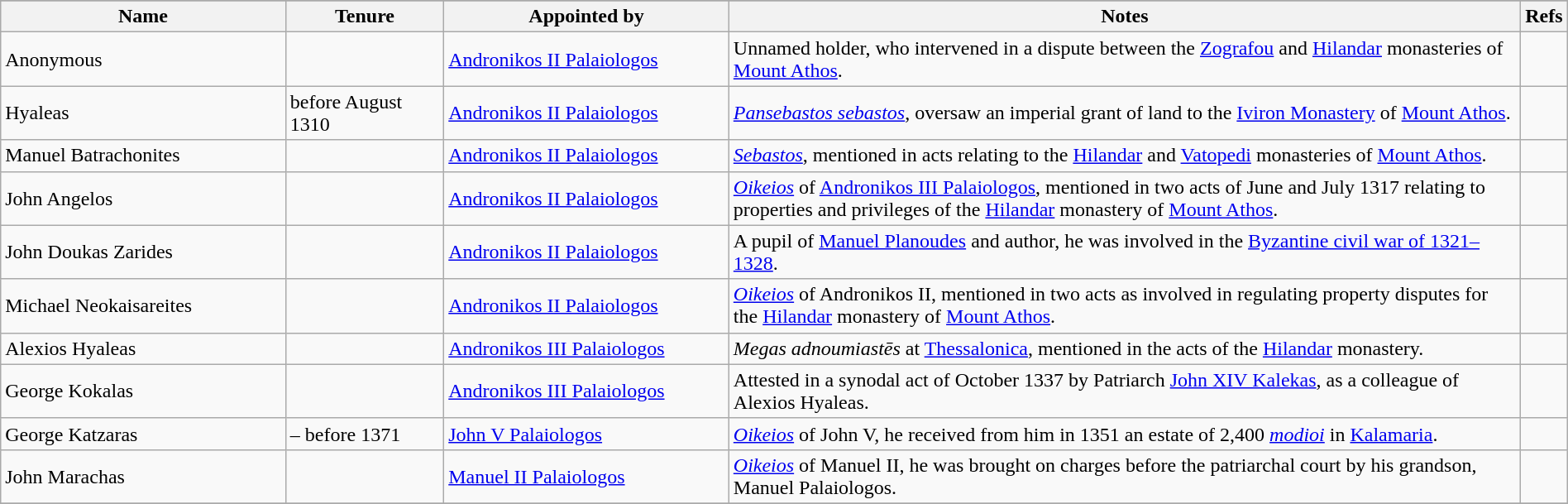<table class="wikitable"  width="100%">
<tr bgcolor="#FFDEAD">
</tr>
<tr>
<th width="18%">Name</th>
<th width="10%">Tenure</th>
<th width="18%">Appointed by</th>
<th width="50%">Notes</th>
<th width="2%">Refs</th>
</tr>
<tr>
<td>Anonymous</td>
<td></td>
<td><a href='#'>Andronikos II Palaiologos</a></td>
<td>Unnamed holder, who intervened in a dispute between the <a href='#'>Zografou</a> and <a href='#'>Hilandar</a> monasteries of <a href='#'>Mount Athos</a>.</td>
<td></td>
</tr>
<tr>
<td>Hyaleas</td>
<td>before August 1310</td>
<td><a href='#'>Andronikos II Palaiologos</a></td>
<td><em><a href='#'>Pansebastos sebastos</a></em>, oversaw an imperial grant of land to the <a href='#'>Iviron Monastery</a> of <a href='#'>Mount Athos</a>.</td>
<td></td>
</tr>
<tr>
<td>Manuel Batrachonites</td>
<td></td>
<td><a href='#'>Andronikos II Palaiologos</a></td>
<td><em><a href='#'>Sebastos</a></em>, mentioned in acts relating to the <a href='#'>Hilandar</a> and <a href='#'>Vatopedi</a> monasteries of <a href='#'>Mount Athos</a>.</td>
<td></td>
</tr>
<tr>
<td>John Angelos</td>
<td></td>
<td><a href='#'>Andronikos II Palaiologos</a></td>
<td><em><a href='#'>Oikeios</a></em> of <a href='#'>Andronikos III Palaiologos</a>, mentioned in two acts of June and July 1317 relating to properties and privileges of the <a href='#'>Hilandar</a> monastery of <a href='#'>Mount Athos</a>.</td>
<td></td>
</tr>
<tr>
<td>John Doukas Zarides</td>
<td></td>
<td><a href='#'>Andronikos II Palaiologos</a></td>
<td>A pupil of <a href='#'>Manuel Planoudes</a> and author, he was involved in the <a href='#'>Byzantine civil war of 1321–1328</a>.</td>
<td></td>
</tr>
<tr>
<td>Michael Neokaisareites</td>
<td></td>
<td><a href='#'>Andronikos II Palaiologos</a></td>
<td><em><a href='#'>Oikeios</a></em> of Andronikos II, mentioned in two acts as involved in regulating property disputes for the <a href='#'>Hilandar</a> monastery of <a href='#'>Mount Athos</a>.</td>
<td></td>
</tr>
<tr>
<td>Alexios Hyaleas</td>
<td></td>
<td><a href='#'>Andronikos III Palaiologos</a></td>
<td><em>Megas adnoumiastēs</em> at <a href='#'>Thessalonica</a>, mentioned in the acts of the <a href='#'>Hilandar</a> monastery.</td>
<td></td>
</tr>
<tr>
<td>George Kokalas</td>
<td></td>
<td><a href='#'>Andronikos III Palaiologos</a></td>
<td>Attested in a synodal act of October 1337 by Patriarch <a href='#'>John XIV Kalekas</a>, as a colleague of Alexios Hyaleas.</td>
<td></td>
</tr>
<tr>
<td>George Katzaras</td>
<td> – before 1371</td>
<td><a href='#'>John V Palaiologos</a></td>
<td><em><a href='#'>Oikeios</a></em> of John V, he received from him in 1351 an estate of 2,400 <em><a href='#'>modioi</a></em> in <a href='#'>Kalamaria</a>.</td>
<td></td>
</tr>
<tr>
<td>John Marachas</td>
<td></td>
<td><a href='#'>Manuel II Palaiologos</a></td>
<td><em><a href='#'>Oikeios</a></em> of Manuel II, he was brought on charges before the patriarchal court by his grandson, Manuel Palaiologos.</td>
<td></td>
</tr>
<tr>
</tr>
</table>
